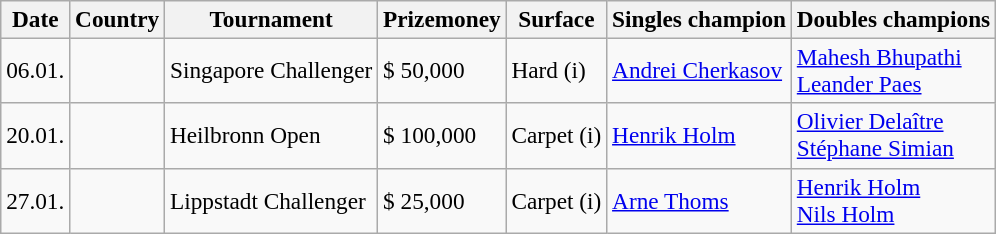<table class="sortable wikitable" style=font-size:97%>
<tr>
<th>Date</th>
<th>Country</th>
<th>Tournament</th>
<th>Prizemoney</th>
<th>Surface</th>
<th>Singles champion</th>
<th>Doubles champions</th>
</tr>
<tr>
<td>06.01.</td>
<td></td>
<td>Singapore Challenger</td>
<td>$ 50,000</td>
<td>Hard (i)</td>
<td> <a href='#'>Andrei Cherkasov</a></td>
<td> <a href='#'>Mahesh Bhupathi</a><br> <a href='#'>Leander Paes</a></td>
</tr>
<tr>
<td>20.01.</td>
<td></td>
<td>Heilbronn Open</td>
<td>$ 100,000</td>
<td>Carpet (i)</td>
<td> <a href='#'>Henrik Holm</a></td>
<td> <a href='#'>Olivier Delaître</a><br> <a href='#'>Stéphane Simian</a></td>
</tr>
<tr>
<td>27.01.</td>
<td></td>
<td>Lippstadt Challenger</td>
<td>$ 25,000</td>
<td>Carpet (i)</td>
<td> <a href='#'>Arne Thoms</a></td>
<td> <a href='#'>Henrik Holm</a><br> <a href='#'>Nils Holm</a></td>
</tr>
</table>
